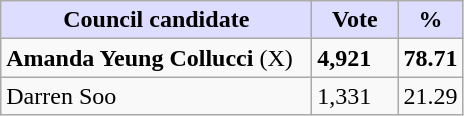<table class="wikitable">
<tr>
<th style="background:#ddf; width:200px;">Council candidate</th>
<th style="background:#ddf; width:50px;">Vote</th>
<th style="background:#ddf; width:30px;">%</th>
</tr>
<tr>
<td><strong>Amanda Yeung Collucci</strong> (X)</td>
<td><strong>4,921</strong></td>
<td><strong>78.71</strong></td>
</tr>
<tr>
<td>Darren Soo</td>
<td>1,331</td>
<td>21.29</td>
</tr>
</table>
